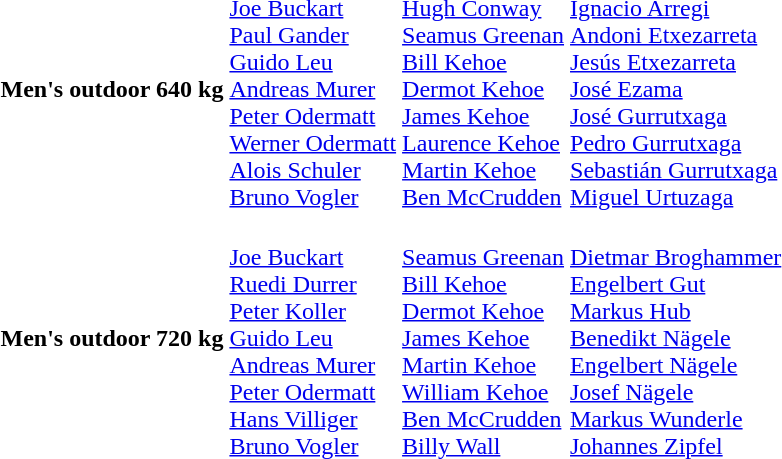<table>
<tr>
<th scope="row">Men's outdoor 640 kg</th>
<td><br><a href='#'>Joe Buckart</a><br><a href='#'>Paul Gander</a><br><a href='#'>Guido Leu</a><br><a href='#'>Andreas Murer</a><br><a href='#'>Peter Odermatt</a><br><a href='#'>Werner Odermatt</a><br><a href='#'>Alois Schuler</a><br><a href='#'>Bruno Vogler</a></td>
<td><br><a href='#'>Hugh Conway</a><br><a href='#'>Seamus Greenan</a><br><a href='#'>Bill Kehoe</a><br><a href='#'>Dermot Kehoe</a><br><a href='#'>James Kehoe</a><br><a href='#'>Laurence Kehoe</a><br><a href='#'>Martin Kehoe</a><br><a href='#'>Ben McCrudden</a></td>
<td><br><a href='#'>Ignacio Arregi</a><br><a href='#'>Andoni Etxezarreta</a><br><a href='#'>Jesús Etxezarreta</a><br><a href='#'>José Ezama</a><br><a href='#'>José Gurrutxaga</a><br><a href='#'>Pedro Gurrutxaga</a><br><a href='#'>Sebastián Gurrutxaga</a><br><a href='#'>Miguel Urtuzaga</a></td>
</tr>
<tr>
<th scope="row">Men's outdoor 720 kg</th>
<td><br><a href='#'>Joe Buckart</a><br><a href='#'>Ruedi Durrer</a><br><a href='#'>Peter Koller</a><br><a href='#'>Guido Leu</a><br><a href='#'>Andreas Murer</a><br><a href='#'>Peter Odermatt</a><br><a href='#'>Hans Villiger</a><br><a href='#'>Bruno Vogler</a></td>
<td><br><a href='#'>Seamus Greenan</a><br><a href='#'>Bill Kehoe</a><br><a href='#'>Dermot Kehoe</a><br><a href='#'>James Kehoe</a><br><a href='#'>Martin Kehoe</a><br><a href='#'>William Kehoe</a><br><a href='#'>Ben McCrudden</a><br><a href='#'>Billy Wall</a></td>
<td><br><a href='#'>Dietmar Broghammer</a><br><a href='#'>Engelbert Gut</a><br><a href='#'>Markus Hub</a><br><a href='#'>Benedikt Nägele</a><br><a href='#'>Engelbert Nägele</a><br><a href='#'>Josef Nägele</a><br><a href='#'>Markus Wunderle</a><br><a href='#'>Johannes Zipfel</a></td>
</tr>
</table>
